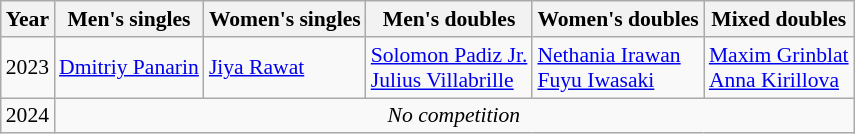<table class=wikitable style="font-size:90%">
<tr>
<th>Year</th>
<th>Men's singles</th>
<th>Women's singles</th>
<th>Men's doubles</th>
<th>Women's doubles</th>
<th>Mixed doubles</th>
</tr>
<tr>
<td>2023</td>
<td> <a href='#'>Dmitriy Panarin</a></td>
<td> <a href='#'>Jiya Rawat</a></td>
<td> <a href='#'>Solomon Padiz Jr.</a><br> <a href='#'>Julius Villabrille</a></td>
<td> <a href='#'>Nethania Irawan</a> <br> <a href='#'>Fuyu Iwasaki</a></td>
<td> <a href='#'>Maxim Grinblat</a> <br> <a href='#'>Anna Kirillova</a></td>
</tr>
<tr>
<td>2024</td>
<td colspan=5 align=center><em>No competition</em></td>
</tr>
</table>
